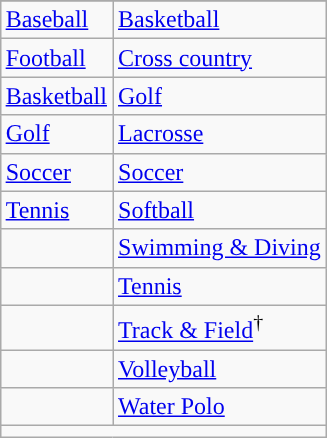<table class="wikitable" style="float:right; clear:right; margin:0 0 1em 1em;">
<tr>
</tr>
<tr>
<td><a href='#'>Baseball</a></td>
<td><a href='#'>Basketball</a></td>
</tr>
<tr>
<td><a href='#'>Football</a></td>
<td><a href='#'>Cross country</a></td>
</tr>
<tr>
<td><a href='#'>Basketball</a></td>
<td><a href='#'>Golf</a></td>
</tr>
<tr>
<td><a href='#'>Golf</a></td>
<td><a href='#'>Lacrosse</a></td>
</tr>
<tr>
<td><a href='#'>Soccer</a></td>
<td><a href='#'>Soccer</a></td>
</tr>
<tr>
<td><a href='#'>Tennis</a></td>
<td><a href='#'>Softball</a></td>
</tr>
<tr>
<td></td>
<td><a href='#'>Swimming & Diving</a></td>
</tr>
<tr>
<td></td>
<td><a href='#'>Tennis</a></td>
</tr>
<tr>
<td></td>
<td><a href='#'>Track & Field</a><sup>†</sup></td>
</tr>
<tr>
<td></td>
<td><a href='#'>Volleyball</a></td>
</tr>
<tr>
<td></td>
<td><a href='#'>Water Polo</a></td>
</tr>
<tr>
<td colspan="2"></td>
</tr>
</table>
